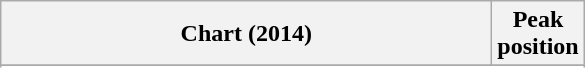<table class="wikitable plainrowheaders sortable" style="text-align:center;">
<tr>
<th scope="col" style="width:20em;">Chart (2014)</th>
<th scope="col">Peak<br>position</th>
</tr>
<tr>
</tr>
<tr>
</tr>
<tr>
</tr>
<tr>
</tr>
<tr>
</tr>
<tr>
</tr>
<tr>
</tr>
<tr>
</tr>
<tr>
</tr>
<tr>
</tr>
<tr>
</tr>
<tr>
</tr>
<tr>
</tr>
<tr>
</tr>
<tr>
</tr>
<tr>
</tr>
<tr>
</tr>
<tr>
</tr>
<tr>
</tr>
</table>
